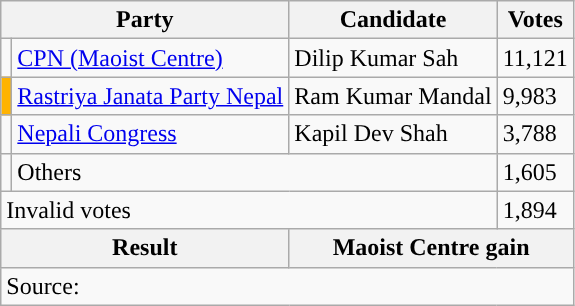<table class="wikitable">
<tr>
<th colspan="2">Party</th>
<th>Candidate</th>
<th>Votes</th>
</tr>
<tr>
<td style="background-color:"></td>
<td><a href='#'>CPN (Maoist Centre)</a></td>
<td>Dilip Kumar Sah</td>
<td>11,121</td>
</tr>
<tr>
<td style="background-color:#ffb300"></td>
<td><a href='#'>Rastriya Janata Party Nepal</a></td>
<td>Ram Kumar Mandal</td>
<td>9,983</td>
</tr>
<tr>
<td style="background-color:"></td>
<td><a href='#'>Nepali Congress</a></td>
<td>Kapil Dev Shah</td>
<td>3,788</td>
</tr>
<tr>
<td></td>
<td colspan="2">Others</td>
<td>1,605</td>
</tr>
<tr>
<td colspan="3">Invalid votes</td>
<td>1,894</td>
</tr>
<tr>
<th colspan="2">Result</th>
<th colspan="2">Maoist Centre gain</th>
</tr>
<tr>
<td colspan="4">Source: </td>
</tr>
</table>
